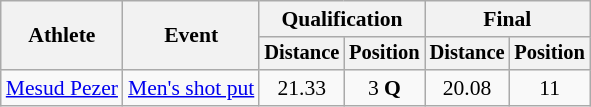<table class=wikitable style="font-size:90%">
<tr>
<th rowspan="2">Athlete</th>
<th rowspan="2">Event</th>
<th colspan="2">Qualification</th>
<th colspan="2">Final</th>
</tr>
<tr style="font-size:95%">
<th>Distance</th>
<th>Position</th>
<th>Distance</th>
<th>Position</th>
</tr>
<tr align=center>
<td align=left><a href='#'>Mesud Pezer</a></td>
<td align=left><a href='#'>Men's shot put</a></td>
<td>21.33</td>
<td>3 <strong>Q</strong></td>
<td>20.08</td>
<td>11</td>
</tr>
</table>
